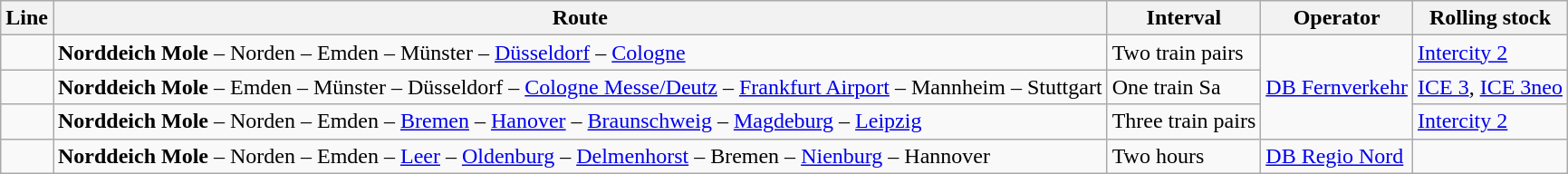<table class="wikitable">
<tr>
<th>Line</th>
<th>Route</th>
<th>Interval</th>
<th>Operator</th>
<th>Rolling stock</th>
</tr>
<tr>
<td></td>
<td><strong>Norddeich Mole</strong> – Norden – Emden – Münster – <a href='#'>Düsseldorf</a> – <a href='#'>Cologne</a></td>
<td>Two train pairs</td>
<td rowspan="3"><a href='#'>DB Fernverkehr</a></td>
<td><a href='#'>Intercity 2</a></td>
</tr>
<tr>
<td></td>
<td><strong>Norddeich Mole</strong> – Emden – Münster – Düsseldorf – <a href='#'>Cologne Messe/Deutz</a> – <a href='#'>Frankfurt Airport</a> – Mannheim – Stuttgart</td>
<td>One train Sa</td>
<td><a href='#'>ICE 3</a>, <a href='#'>ICE 3neo</a></td>
</tr>
<tr>
<td></td>
<td><strong>Norddeich Mole</strong> – Norden – Emden – <a href='#'>Bremen</a> – <a href='#'>Hanover</a> – <a href='#'>Braunschweig</a> – <a href='#'>Magdeburg</a> – <a href='#'>Leipzig</a></td>
<td>Three train pairs</td>
<td><a href='#'>Intercity 2</a></td>
</tr>
<tr>
<td></td>
<td><strong>Norddeich Mole</strong> – Norden  – Emden – <a href='#'>Leer</a> – <a href='#'>Oldenburg</a> – <a href='#'>Delmenhorst</a> – Bremen – <a href='#'>Nienburg</a> – Hannover</td>
<td>Two hours</td>
<td><a href='#'>DB Regio Nord</a></td>
<td></td>
</tr>
</table>
